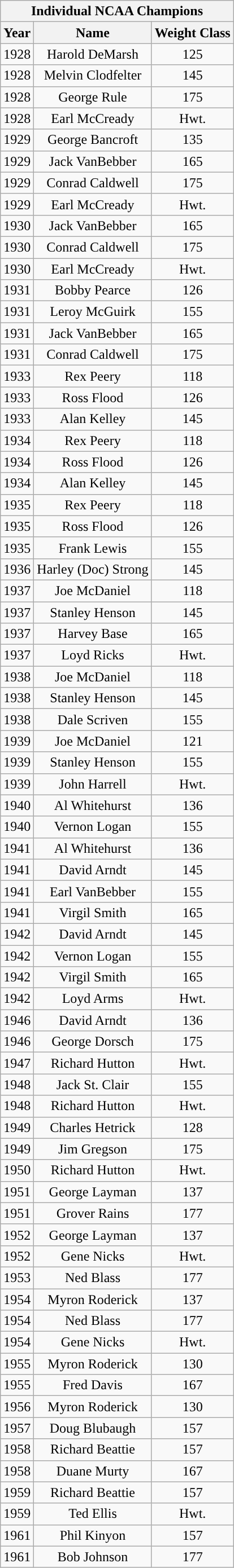<table class="wikitable">
<tr>
<th colspan="3">Individual NCAA Champions</th>
</tr>
<tr>
<th scope="col">Year</th>
<th scope="col">Name</th>
<th scope="col">Weight Class</th>
</tr>
<tr>
<td>1928</td>
<td style="text-align: center;">Harold DeMarsh</td>
<td style="text-align: center;">125</td>
</tr>
<tr>
<td>1928</td>
<td style="text-align: center;">Melvin Clodfelter</td>
<td style="text-align: center;">145</td>
</tr>
<tr>
<td>1928</td>
<td style="text-align: center;">George Rule</td>
<td style="text-align: center;">175</td>
</tr>
<tr>
<td>1928</td>
<td style="text-align: center;">Earl McCready</td>
<td style="text-align: center;">Hwt.</td>
</tr>
<tr>
<td>1929</td>
<td style="text-align: center;">George Bancroft</td>
<td style="text-align: center;">135</td>
</tr>
<tr>
<td>1929</td>
<td style="text-align: center;">Jack VanBebber</td>
<td style="text-align: center;">165</td>
</tr>
<tr>
<td>1929</td>
<td style="text-align: center;">Conrad Caldwell</td>
<td style="text-align: center;">175</td>
</tr>
<tr>
<td>1929</td>
<td style="text-align: center;">Earl McCready</td>
<td style="text-align: center;">Hwt.</td>
</tr>
<tr>
<td>1930</td>
<td style="text-align: center;">Jack VanBebber</td>
<td style="text-align: center;">165</td>
</tr>
<tr>
<td>1930</td>
<td style="text-align: center;">Conrad Caldwell</td>
<td style="text-align: center;">175</td>
</tr>
<tr>
<td>1930</td>
<td style="text-align: center;">Earl McCready</td>
<td style="text-align: center;">Hwt.</td>
</tr>
<tr>
<td>1931</td>
<td style="text-align: center;">Bobby Pearce</td>
<td style="text-align: center;">126</td>
</tr>
<tr>
<td>1931</td>
<td style="text-align: center;">Leroy McGuirk</td>
<td style="text-align: center;">155</td>
</tr>
<tr>
<td>1931</td>
<td style="text-align: center;">Jack VanBebber</td>
<td style="text-align: center;">165</td>
</tr>
<tr>
<td>1931</td>
<td style="text-align: center;">Conrad Caldwell</td>
<td style="text-align: center;">175</td>
</tr>
<tr>
<td>1933</td>
<td style="text-align: center;">Rex Peery</td>
<td style="text-align: center;">118</td>
</tr>
<tr>
<td>1933</td>
<td style="text-align: center;">Ross Flood</td>
<td style="text-align: center;">126</td>
</tr>
<tr>
<td>1933</td>
<td style="text-align: center;">Alan Kelley</td>
<td style="text-align: center;">145</td>
</tr>
<tr>
<td>1934</td>
<td style="text-align: center;">Rex Peery</td>
<td style="text-align: center;">118</td>
</tr>
<tr>
<td>1934</td>
<td style="text-align: center;">Ross Flood</td>
<td style="text-align: center;">126</td>
</tr>
<tr>
<td>1934</td>
<td style="text-align: center;">Alan Kelley</td>
<td style="text-align: center;">145</td>
</tr>
<tr>
<td>1935</td>
<td style="text-align: center;">Rex Peery</td>
<td style="text-align: center;">118</td>
</tr>
<tr>
<td>1935</td>
<td style="text-align: center;">Ross Flood</td>
<td style="text-align: center;">126</td>
</tr>
<tr>
<td>1935</td>
<td style="text-align: center;">Frank Lewis</td>
<td style="text-align: center;">155</td>
</tr>
<tr>
<td>1936</td>
<td style="text-align: center;">Harley (Doc) Strong</td>
<td style="text-align: center;">145</td>
</tr>
<tr>
<td>1937</td>
<td style="text-align: center;">Joe McDaniel</td>
<td style="text-align: center;">118</td>
</tr>
<tr>
<td>1937</td>
<td style="text-align: center;">Stanley Henson</td>
<td style="text-align: center;">145</td>
</tr>
<tr>
<td>1937</td>
<td style="text-align: center;">Harvey Base</td>
<td style="text-align: center;">165</td>
</tr>
<tr>
<td>1937</td>
<td style="text-align: center;">Loyd Ricks</td>
<td style="text-align: center;">Hwt.</td>
</tr>
<tr>
<td>1938</td>
<td style="text-align: center;">Joe McDaniel</td>
<td style="text-align: center;">118</td>
</tr>
<tr>
<td>1938</td>
<td style="text-align: center;">Stanley Henson</td>
<td style="text-align: center;">145</td>
</tr>
<tr>
<td>1938</td>
<td style="text-align: center;">Dale Scriven</td>
<td style="text-align: center;">155</td>
</tr>
<tr>
<td>1939</td>
<td style="text-align: center;">Joe McDaniel</td>
<td style="text-align: center;">121</td>
</tr>
<tr>
<td>1939</td>
<td style="text-align: center;">Stanley Henson</td>
<td style="text-align: center;">155</td>
</tr>
<tr>
<td>1939</td>
<td style="text-align: center;">John Harrell</td>
<td style="text-align: center;">Hwt.</td>
</tr>
<tr>
<td>1940</td>
<td style="text-align: center;">Al Whitehurst</td>
<td style="text-align: center;">136</td>
</tr>
<tr>
<td>1940</td>
<td style="text-align: center;">Vernon Logan</td>
<td style="text-align: center;">155</td>
</tr>
<tr>
<td>1941</td>
<td style="text-align: center;">Al Whitehurst</td>
<td style="text-align: center;">136</td>
</tr>
<tr>
<td>1941</td>
<td style="text-align: center;">David Arndt</td>
<td style="text-align: center;">145</td>
</tr>
<tr>
<td>1941</td>
<td style="text-align: center;">Earl VanBebber</td>
<td style="text-align: center;">155</td>
</tr>
<tr>
<td>1941</td>
<td style="text-align: center;">Virgil Smith</td>
<td style="text-align: center;">165</td>
</tr>
<tr>
<td>1942</td>
<td style="text-align: center;">David Arndt</td>
<td style="text-align: center;">145</td>
</tr>
<tr>
<td>1942</td>
<td style="text-align: center;">Vernon Logan</td>
<td style="text-align: center;">155</td>
</tr>
<tr>
<td>1942</td>
<td style="text-align: center;">Virgil Smith</td>
<td style="text-align: center;">165</td>
</tr>
<tr>
<td>1942</td>
<td style="text-align: center;">Loyd Arms</td>
<td style="text-align: center;">Hwt.</td>
</tr>
<tr>
<td>1946</td>
<td style="text-align: center;">David Arndt</td>
<td style="text-align: center;">136</td>
</tr>
<tr>
<td>1946</td>
<td style="text-align: center;">George Dorsch</td>
<td style="text-align: center;">175</td>
</tr>
<tr>
<td>1947</td>
<td style="text-align: center;">Richard Hutton</td>
<td style="text-align: center;">Hwt.</td>
</tr>
<tr>
<td>1948</td>
<td style="text-align: center;">Jack St. Clair</td>
<td style="text-align: center;">155</td>
</tr>
<tr>
<td>1948</td>
<td style="text-align: center;">Richard Hutton</td>
<td style="text-align: center;">Hwt.</td>
</tr>
<tr>
<td>1949</td>
<td style="text-align: center;">Charles Hetrick</td>
<td style="text-align: center;">128</td>
</tr>
<tr>
<td>1949</td>
<td style="text-align: center;">Jim Gregson</td>
<td style="text-align: center;">175</td>
</tr>
<tr>
<td>1950</td>
<td style="text-align: center;">Richard Hutton</td>
<td style="text-align: center;">Hwt.</td>
</tr>
<tr>
<td>1951</td>
<td style="text-align: center;">George Layman</td>
<td style="text-align: center;">137</td>
</tr>
<tr>
<td>1951</td>
<td style="text-align: center;">Grover Rains</td>
<td style="text-align: center;">177</td>
</tr>
<tr>
<td>1952</td>
<td style="text-align: center;">George Layman</td>
<td style="text-align: center;">137</td>
</tr>
<tr>
<td>1952</td>
<td style="text-align: center;">Gene Nicks</td>
<td style="text-align: center;">Hwt.</td>
</tr>
<tr>
<td>1953</td>
<td style="text-align: center;">Ned Blass</td>
<td style="text-align: center;">177</td>
</tr>
<tr>
<td>1954</td>
<td style="text-align: center;">Myron Roderick</td>
<td style="text-align: center;">137</td>
</tr>
<tr>
<td>1954</td>
<td style="text-align: center;">Ned Blass</td>
<td style="text-align: center;">177</td>
</tr>
<tr>
<td>1954</td>
<td style="text-align: center;">Gene Nicks</td>
<td style="text-align: center;">Hwt.</td>
</tr>
<tr>
<td>1955</td>
<td style="text-align: center;">Myron Roderick</td>
<td style="text-align: center;">130</td>
</tr>
<tr>
<td>1955</td>
<td style="text-align: center;">Fred Davis</td>
<td style="text-align: center;">167</td>
</tr>
<tr>
<td>1956</td>
<td style="text-align: center;">Myron Roderick</td>
<td style="text-align: center;">130</td>
</tr>
<tr>
<td>1957</td>
<td style="text-align: center;">Doug Blubaugh</td>
<td style="text-align: center;">157</td>
</tr>
<tr>
<td>1958</td>
<td style="text-align: center;">Richard Beattie</td>
<td style="text-align: center;">157</td>
</tr>
<tr>
<td>1958</td>
<td style="text-align: center;">Duane Murty</td>
<td style="text-align: center;">167</td>
</tr>
<tr>
<td>1959</td>
<td style="text-align: center;">Richard Beattie</td>
<td style="text-align: center;">157</td>
</tr>
<tr>
<td>1959</td>
<td style="text-align: center;">Ted Ellis</td>
<td style="text-align: center;">Hwt.</td>
</tr>
<tr>
<td>1961</td>
<td style="text-align: center;">Phil Kinyon</td>
<td style="text-align: center;">157</td>
</tr>
<tr>
<td>1961</td>
<td style="text-align: center;">Bob Johnson</td>
<td style="text-align: center;">177</td>
</tr>
</table>
